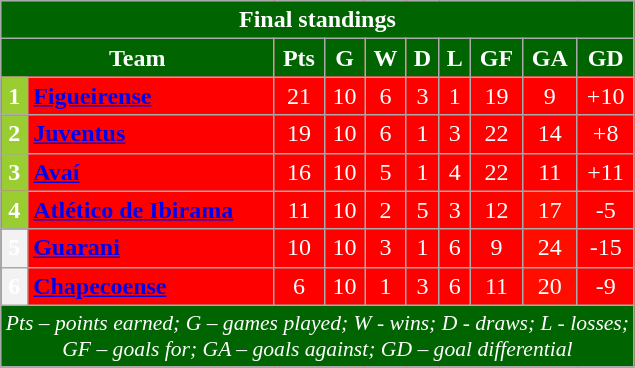<table class="wikitable" style="text-align:center; color:white; background:#ff0000">
<tr>
<th style="background:#006400" colspan="10">Final standings</th>
</tr>
<tr>
<th style="background:#006400" colspan="2">Team</th>
<th style="background:#006400">Pts</th>
<th style="background:#006400">G</th>
<th style="background:#006400">W</th>
<th style="background:#006400">D</th>
<th style="background:#006400">L</th>
<th style="background:#006400">GF</th>
<th style="background:#006400">GA</th>
<th style="background:#006400">GD</th>
</tr>
<tr>
<th style="background:#9ACD32">1</th>
<td align="left"><a href='#'><span><strong>Figueirense</strong></span></a></td>
<td bgcolor=#ff0000 align="center"><span>21</span></td>
<td bgcolor=#ff0000 align="center"><span>10</span></td>
<td bgcolor=#ff0000 align="center"><span>6</span></td>
<td bgcolor=#ff0000 align="center"><span>3</span></td>
<td bgcolor=#ff0000 align="center"><span>1</span></td>
<td bgcolor=#ff0000 align="center"><span>19</span></td>
<td bgcolor=#ff0000 align="center"><span>9</span></td>
<td bgcolor=#ff0000 align="center"><span>+10</span></td>
</tr>
<tr>
<th style="background:#9ACD32">2</th>
<td align="left"><a href='#'><span> <strong>Juventus</strong></span></a></td>
<td bgcolor=#ff0000 align="center"><span>19</span></td>
<td bgcolor=#ff0000 align="center"><span>10</span></td>
<td bgcolor=#ff0000 align="center"><span>6</span></td>
<td bgcolor=#ff0000 align="center"><span>1</span></td>
<td bgcolor=#ff0000 align="center"><span>3</span></td>
<td bgcolor=#ff0000 align="center"><span>22</span></td>
<td bgcolor=#ff0000 align="center"><span>14</span></td>
<td bgcolor=#ff0000 align="center"><span>+8</span></td>
</tr>
<tr>
<th style="background:#9ACD32">3</th>
<td align="left"><a href='#'><span><strong>Avaí</strong></span></a></td>
<td bgcolor=#ff0000 align="center"><span>16</span></td>
<td bgcolor=#ff0000 align="center"><span>10</span></td>
<td bgcolor=#ff0000 align="center"><span>5</span></td>
<td bgcolor=#ff0000 align="center"><span>1</span></td>
<td bgcolor=#ff0000 align="center"><span>4</span></td>
<td bgcolor=#ff0000 align="center"><span>22</span></td>
<td bgcolor=#ff0000 align="center"><span>11</span></td>
<td bgcolor=#ff0000 align="center"><span>+11</span></td>
</tr>
<tr>
<th style="background:#9ACD32">4</th>
<td align="left"><a href='#'><span> <strong>Atlético de Ibirama</strong></span></a></td>
<td bgcolor=#ff0000 align="center"><span>11</span></td>
<td bgcolor=#ff0000 align="center"><span>10</span></td>
<td bgcolor=#ff0000 align="center"><span>2</span></td>
<td bgcolor=#ff0000 align="center"><span>5</span></td>
<td bgcolor=#ff0000 align="center"><span>3</span></td>
<td bgcolor=#ff0000 align="center"><span>12</span></td>
<td bgcolor=#ff0E00 align="center"><span>17</span></td>
<td bgcolor=#ff0000 align="center"><span>-5</span></td>
</tr>
<tr>
<th>5</th>
<td align="left"><a href='#'><span> <strong>Guarani</strong></span></a></td>
<td bgcolor=#ff0000 align="center"><span>10</span></td>
<td bgcolor=#ff0000 align="center"><span>10</span></td>
<td bgcolor=#ff0000 align="center"><span>3</span></td>
<td bgcolor=#ff0000 align="center"><span>1</span></td>
<td bgcolor=#ff0000 align="center"><span>6</span></td>
<td bgcolor=#ff0000 align="center"><span>9</span></td>
<td bgcolor=#ff0E00 align="center"><span>24</span></td>
<td bgcolor=#ff0000 align="center"><span>-15</span></td>
</tr>
<tr>
<th>6</th>
<td align="left"><a href='#'><span><strong>Chapecoense</strong></span></a></td>
<td bgcolor=#ff0000 align="center"><span>6</span></td>
<td bgcolor=#ff0000 align="center"><span>10</span></td>
<td bgcolor=#ff0000 align="center"><span>1</span></td>
<td bgcolor=#ff0000 align="center"><span>3</span></td>
<td bgcolor=#ff0000 align="center"><span>6</span></td>
<td bgcolor=#ff0000 align="center"><span>11</span></td>
<td bgcolor=#ff0E00 align="center"><span>20</span></td>
<td bgcolor=#ff0000 align="center"><span>-9</span></td>
</tr>
<tr>
<td colspan="10" style="background:#006400; font-size:90%; font-style:italic">Pts – points earned; G – games played; W - wins; D - draws; L - losses;<br>GF – goals for; GA – goals against; GD – goal differential</td>
</tr>
</table>
